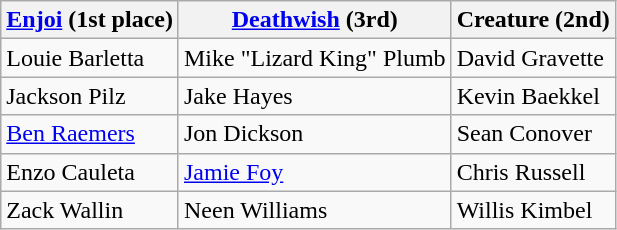<table class="wikitable">
<tr>
<th><a href='#'>Enjoi</a> (1st place)</th>
<th><a href='#'>Deathwish</a> (3rd)</th>
<th>Creature (2nd)</th>
</tr>
<tr>
<td>Louie Barletta</td>
<td>Mike "Lizard King" Plumb</td>
<td>David Gravette</td>
</tr>
<tr>
<td>Jackson Pilz</td>
<td>Jake Hayes</td>
<td>Kevin Baekkel</td>
</tr>
<tr>
<td><a href='#'>Ben Raemers</a></td>
<td>Jon Dickson</td>
<td>Sean Conover</td>
</tr>
<tr>
<td>Enzo Cauleta</td>
<td><a href='#'>Jamie Foy</a></td>
<td>Chris Russell</td>
</tr>
<tr>
<td>Zack Wallin</td>
<td>Neen Williams</td>
<td>Willis Kimbel</td>
</tr>
</table>
